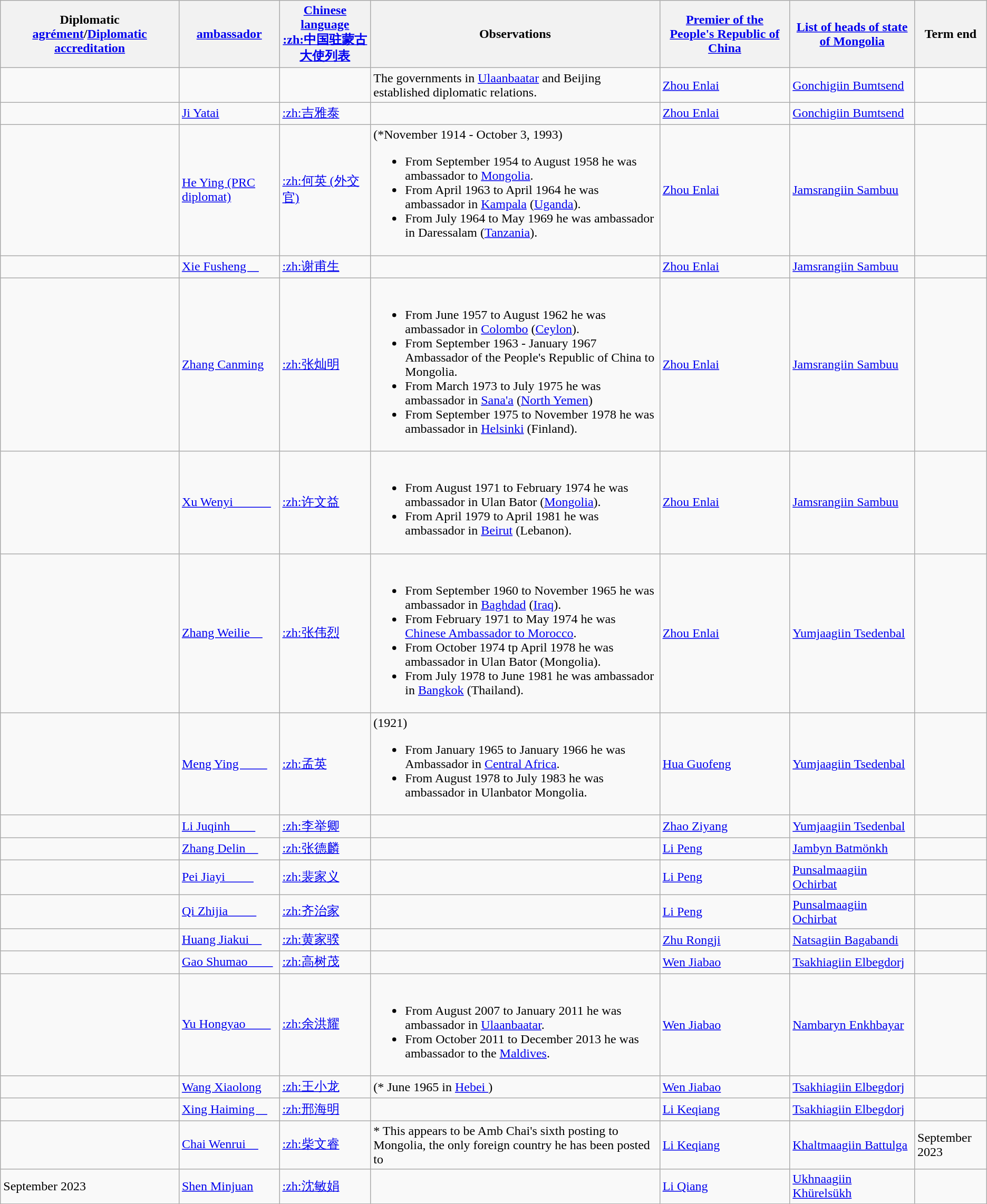<table class="wikitable sortable">
<tr>
<th>Diplomatic <a href='#'>agrément</a>/<a href='#'>Diplomatic accreditation</a></th>
<th><a href='#'>ambassador</a></th>
<th><a href='#'>Chinese language</a><br><a href='#'>:zh:中国驻蒙古大使列表</a></th>
<th>Observations</th>
<th><a href='#'>Premier of the People's Republic of China</a></th>
<th><a href='#'>List of heads of state of Mongolia</a></th>
<th>Term end</th>
</tr>
<tr>
<td></td>
<td></td>
<td></td>
<td>The governments in <a href='#'>Ulaanbaatar</a> and Beijing established diplomatic relations.</td>
<td><a href='#'>Zhou Enlai</a></td>
<td><a href='#'>Gonchigiin Bumtsend</a></td>
<td></td>
</tr>
<tr>
<td></td>
<td><a href='#'>Ji Yatai</a></td>
<td><a href='#'>:zh:吉雅泰</a></td>
<td></td>
<td><a href='#'>Zhou Enlai</a></td>
<td><a href='#'>Gonchigiin Bumtsend</a></td>
<td></td>
</tr>
<tr>
<td></td>
<td><a href='#'>He Ying (PRC diplomat)</a></td>
<td><a href='#'>:zh:何英 (外交官)</a></td>
<td>(*November 1914 - October 3, 1993)<br><ul><li>From September 1954 to August 1958 he was ambassador to <a href='#'>Mongolia</a>.</li><li>From April 1963 to April 1964 he was ambassador in <a href='#'>Kampala</a> (<a href='#'>Uganda</a>).</li><li>From July 1964 to May 1969 he was ambassador in Daressalam (<a href='#'>Tanzania</a>).</li></ul></td>
<td><a href='#'>Zhou Enlai</a></td>
<td><a href='#'>Jamsrangiin Sambuu</a></td>
<td></td>
</tr>
<tr>
<td></td>
<td><a href='#'>Xie Fusheng　</a></td>
<td><a href='#'>:zh:谢甫生</a></td>
<td></td>
<td><a href='#'>Zhou Enlai</a></td>
<td><a href='#'>Jamsrangiin Sambuu</a></td>
<td></td>
</tr>
<tr>
<td></td>
<td><a href='#'>Zhang Canming</a></td>
<td><a href='#'>:zh:张灿明</a></td>
<td><br><ul><li>From June 1957 to August 1962 he was ambassador in <a href='#'>Colombo</a> (<a href='#'>Ceylon</a>).</li><li>From September 1963 - January 1967 Ambassador of the People's Republic of China to Mongolia.</li><li>From March 1973 to July 1975 he was ambassador in <a href='#'>Sana'a</a> (<a href='#'>North Yemen</a>)</li><li>From September 1975 to November 1978 he was ambassador in <a href='#'>Helsinki</a> (Finland).</li></ul></td>
<td><a href='#'>Zhou Enlai</a></td>
<td><a href='#'>Jamsrangiin Sambuu</a></td>
<td></td>
</tr>
<tr>
<td></td>
<td><a href='#'>Xu Wenyi　　　</a></td>
<td><a href='#'>:zh:许文益</a></td>
<td><br><ul><li>From August 1971 to February 1974 he was ambassador in Ulan Bator (<a href='#'>Mongolia</a>).</li><li>From April 1979 to April 1981 he was ambassador in <a href='#'>Beirut</a> (Lebanon).</li></ul></td>
<td><a href='#'>Zhou Enlai</a></td>
<td><a href='#'>Jamsrangiin Sambuu</a></td>
<td></td>
</tr>
<tr>
<td></td>
<td><a href='#'>Zhang Weilie　</a></td>
<td><a href='#'>:zh:张伟烈</a></td>
<td><br><ul><li>From September 1960 to November 1965 he was ambassador in <a href='#'>Baghdad</a> (<a href='#'>Iraq</a>).</li><li>From February 1971 to May 1974 he was <a href='#'>Chinese Ambassador to Morocco</a>.</li><li>From October 1974 tp April 1978 he was ambassador in Ulan Bator (Mongolia).</li><li>From July 1978 to June 1981 he was ambassador in <a href='#'>Bangkok</a> (Thailand).</li></ul></td>
<td><a href='#'>Zhou Enlai</a></td>
<td><a href='#'>Yumjaagiin Tsedenbal</a></td>
<td></td>
</tr>
<tr>
<td></td>
<td><a href='#'>Meng Ying 　　</a></td>
<td><a href='#'>:zh:孟英</a></td>
<td>(1921)<br><ul><li>From January 1965 to January 1966 he was Ambassador in <a href='#'>Central Africa</a>.</li><li>From August 1978 to July 1983 he was ambassador in Ulanbator Mongolia.</li></ul></td>
<td><a href='#'>Hua Guofeng</a></td>
<td><a href='#'>Yumjaagiin Tsedenbal</a></td>
<td></td>
</tr>
<tr>
<td></td>
<td><a href='#'>Li Juqinh　　</a></td>
<td><a href='#'>:zh:李举卿</a></td>
<td></td>
<td><a href='#'>Zhao Ziyang</a></td>
<td><a href='#'>Yumjaagiin Tsedenbal</a></td>
<td></td>
</tr>
<tr>
<td></td>
<td><a href='#'>Zhang Delin　</a></td>
<td><a href='#'>:zh:张德麟</a></td>
<td></td>
<td><a href='#'>Li Peng</a></td>
<td><a href='#'>Jambyn Batmönkh</a></td>
<td></td>
</tr>
<tr>
<td></td>
<td><a href='#'>Pei Jiayi 　　</a></td>
<td><a href='#'>:zh:裴家义</a></td>
<td></td>
<td><a href='#'>Li Peng</a></td>
<td><a href='#'>Punsalmaagiin Ochirbat</a></td>
<td></td>
</tr>
<tr>
<td></td>
<td><a href='#'>Qi Zhijia 　　</a></td>
<td><a href='#'>:zh:齐治家</a></td>
<td></td>
<td><a href='#'>Li Peng</a></td>
<td><a href='#'>Punsalmaagiin Ochirbat</a></td>
<td></td>
</tr>
<tr>
<td></td>
<td><a href='#'>Huang Jiakui　</a></td>
<td><a href='#'>:zh:黄家骙</a></td>
<td></td>
<td><a href='#'>Zhu Rongji</a></td>
<td><a href='#'>Natsagiin Bagabandi</a></td>
<td></td>
</tr>
<tr>
<td></td>
<td><a href='#'>Gao Shumao　　</a></td>
<td><a href='#'>:zh:高树茂</a></td>
<td></td>
<td><a href='#'>Wen Jiabao</a></td>
<td><a href='#'>Tsakhiagiin Elbegdorj</a></td>
<td></td>
</tr>
<tr>
<td></td>
<td><a href='#'>Yu Hongyao　　</a></td>
<td><a href='#'>:zh:余洪耀</a></td>
<td><br><ul><li>From August 2007 to January 2011 he was ambassador in <a href='#'>Ulaanbaatar</a>.</li><li>From October 2011 to December 2013 he was ambassador to the <a href='#'>Maldives</a>.</li></ul></td>
<td><a href='#'>Wen Jiabao</a></td>
<td><a href='#'>Nambaryn Enkhbayar</a></td>
<td></td>
</tr>
<tr>
<td></td>
<td><a href='#'>Wang Xiaolong</a></td>
<td><a href='#'>:zh:王小龙</a></td>
<td>(* June 1965 in <a href='#'>Hebei </a>)</td>
<td><a href='#'>Wen Jiabao</a></td>
<td><a href='#'>Tsakhiagiin Elbegdorj</a></td>
<td></td>
</tr>
<tr>
<td></td>
<td><a href='#'>Xing Haiming　</a></td>
<td><a href='#'>:zh:邢海明</a></td>
<td></td>
<td><a href='#'>Li Keqiang</a></td>
<td><a href='#'>Tsakhiagiin Elbegdorj</a></td>
<td></td>
</tr>
<tr>
<td></td>
<td><a href='#'>Chai Wenrui　</a></td>
<td><a href='#'>:zh:柴文睿</a></td>
<td>* This appears to be Amb Chai's sixth posting to Mongolia, the only foreign country he has been posted to</td>
<td><a href='#'>Li Keqiang</a></td>
<td><a href='#'>Khaltmaagiin Battulga</a></td>
<td>September 2023</td>
</tr>
<tr>
<td>September 2023</td>
<td><a href='#'>Shen Minjuan</a></td>
<td><a href='#'>:zh:沈敏娟</a></td>
<td></td>
<td><a href='#'>Li Qiang</a></td>
<td><a href='#'>Ukhnaagiin Khürelsükh</a></td>
<td></td>
</tr>
</table>
